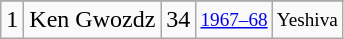<table class="wikitable">
<tr>
</tr>
<tr>
<td>1</td>
<td>Ken Gwozdz</td>
<td>34</td>
<td style="font-size:80%;"><a href='#'>1967–68</a></td>
<td style="font-size:80%;">Yeshiva</td>
</tr>
</table>
